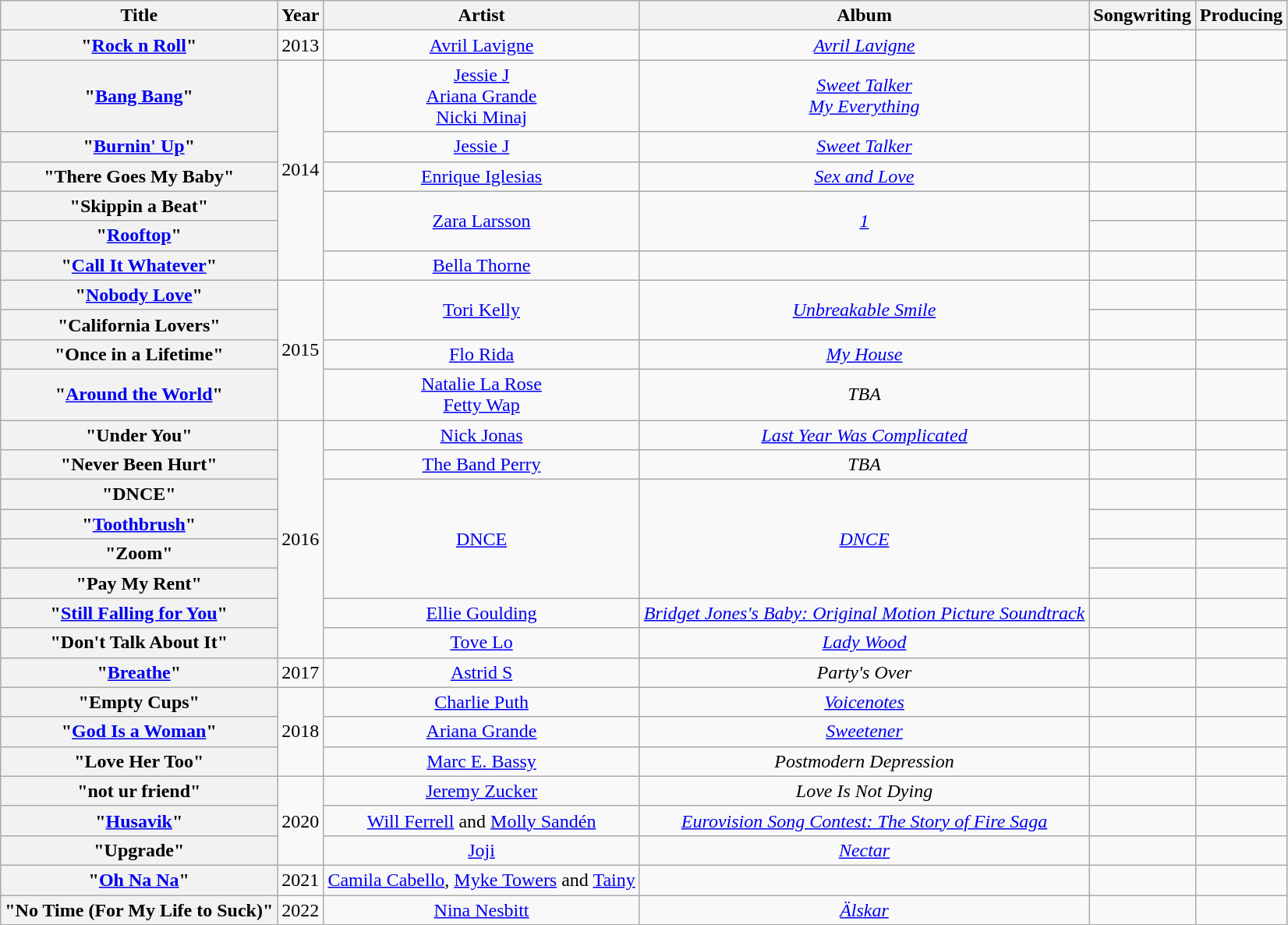<table class="wikitable plainrowheaders" style="text-align:center;">
<tr>
<th scope="col">Title</th>
<th scope="col">Year</th>
<th scope="col">Artist</th>
<th scope="col">Album</th>
<th scope="col">Songwriting</th>
<th scope="col">Producing</th>
</tr>
<tr>
<th scope="row">"<a href='#'>Rock n Roll</a>"</th>
<td>2013</td>
<td><a href='#'>Avril Lavigne</a></td>
<td><em><a href='#'>Avril Lavigne</a></em></td>
<td></td>
<td></td>
</tr>
<tr>
<th scope="row">"<a href='#'>Bang Bang</a>"</th>
<td rowspan="6">2014</td>
<td><a href='#'>Jessie J</a><br><a href='#'>Ariana Grande</a><br><a href='#'>Nicki Minaj</a></td>
<td><em><a href='#'>Sweet Talker</a></em><br><em><a href='#'>My Everything</a></em></td>
<td></td>
<td></td>
</tr>
<tr>
<th scope="row">"<a href='#'>Burnin' Up</a>"</th>
<td><a href='#'>Jessie J</a></td>
<td><em><a href='#'>Sweet Talker</a></em></td>
<td></td>
<td></td>
</tr>
<tr>
<th scope="row">"There Goes My Baby"</th>
<td><a href='#'>Enrique Iglesias</a></td>
<td><em><a href='#'>Sex and Love</a></em></td>
<td></td>
<td></td>
</tr>
<tr>
<th scope="row">"Skippin a Beat"</th>
<td rowspan="2"><a href='#'>Zara Larsson</a></td>
<td rowspan="2"><em><a href='#'>1</a></em></td>
<td></td>
<td></td>
</tr>
<tr>
<th scope="row">"<a href='#'>Rooftop</a>"</th>
<td></td>
<td></td>
</tr>
<tr>
<th scope="row">"<a href='#'>Call It Whatever</a>"</th>
<td><a href='#'>Bella Thorne</a></td>
<td></td>
<td></td>
<td></td>
</tr>
<tr>
<th scope="row">"<a href='#'>Nobody Love</a>"</th>
<td rowspan="4">2015</td>
<td rowspan="2"><a href='#'>Tori Kelly</a></td>
<td rowspan="2"><em><a href='#'>Unbreakable Smile</a></em></td>
<td></td>
<td></td>
</tr>
<tr>
<th scope="row">"California Lovers"</th>
<td></td>
<td></td>
</tr>
<tr>
<th scope="row">"Once in a Lifetime"</th>
<td><a href='#'>Flo Rida</a></td>
<td><em><a href='#'>My House</a></em></td>
<td></td>
<td></td>
</tr>
<tr>
<th scope="row">"<a href='#'>Around the World</a>"</th>
<td><a href='#'>Natalie La Rose</a><br><a href='#'>Fetty Wap</a></td>
<td><em>TBA</em></td>
<td></td>
<td></td>
</tr>
<tr>
<th scope="row">"Under You"</th>
<td rowspan="8">2016</td>
<td><a href='#'>Nick Jonas</a></td>
<td><em><a href='#'>Last Year Was Complicated</a></em></td>
<td></td>
<td></td>
</tr>
<tr>
<th scope="row">"Never Been Hurt"</th>
<td><a href='#'>The Band Perry</a></td>
<td><em>TBA</em></td>
<td></td>
<td></td>
</tr>
<tr>
<th scope="row">"DNCE"</th>
<td rowspan="4"><a href='#'>DNCE</a></td>
<td rowspan="4"><em><a href='#'>DNCE</a></em></td>
<td></td>
<td></td>
</tr>
<tr>
<th scope="row">"<a href='#'>Toothbrush</a>"</th>
<td></td>
<td></td>
</tr>
<tr>
<th scope="row">"Zoom"</th>
<td></td>
<td></td>
</tr>
<tr>
<th scope="row">"Pay My Rent"</th>
<td></td>
<td></td>
</tr>
<tr>
<th scope="row">"<a href='#'>Still Falling for You</a>"</th>
<td><a href='#'>Ellie Goulding</a></td>
<td><em><a href='#'>Bridget Jones's Baby: Original Motion Picture Soundtrack</a></em></td>
<td></td>
<td></td>
</tr>
<tr>
<th scope="row">"Don't Talk About It"</th>
<td><a href='#'>Tove Lo</a></td>
<td><em><a href='#'>Lady Wood</a></em></td>
<td></td>
<td></td>
</tr>
<tr>
<th scope="row">"<a href='#'>Breathe</a>"</th>
<td>2017</td>
<td><a href='#'>Astrid S</a></td>
<td><em>Party's Over</em></td>
<td></td>
<td></td>
</tr>
<tr>
<th scope="row">"Empty Cups"</th>
<td rowspan="3">2018</td>
<td><a href='#'>Charlie Puth</a></td>
<td><em><a href='#'>Voicenotes</a></em></td>
<td></td>
<td></td>
</tr>
<tr>
<th scope="row">"<a href='#'>God Is a Woman</a>"</th>
<td><a href='#'>Ariana Grande</a></td>
<td><em><a href='#'>Sweetener</a></em></td>
<td></td>
<td></td>
</tr>
<tr>
<th scope="row">"Love Her Too"<br></th>
<td><a href='#'>Marc E. Bassy</a></td>
<td><em>Postmodern Depression</em></td>
<td></td>
<td></td>
</tr>
<tr>
<th scope="row">"not ur friend"</th>
<td rowspan="3">2020</td>
<td><a href='#'>Jeremy Zucker</a></td>
<td><em>Love Is Not Dying</em></td>
<td></td>
<td></td>
</tr>
<tr>
<th scope="row">"<a href='#'>Husavik</a>"</th>
<td><a href='#'>Will Ferrell</a> and <a href='#'>Molly Sandén</a></td>
<td><em><a href='#'>Eurovision Song Contest: The Story of Fire Saga</a></em></td>
<td></td>
<td></td>
</tr>
<tr>
<th scope="row">"Upgrade"</th>
<td><a href='#'>Joji</a></td>
<td><em><a href='#'>Nectar</a></em></td>
<td></td>
<td></td>
</tr>
<tr>
<th scope="row">"<a href='#'>Oh Na Na</a>"</th>
<td>2021</td>
<td><a href='#'>Camila Cabello</a>, <a href='#'>Myke Towers</a> and <a href='#'>Tainy</a></td>
<td></td>
<td></td>
<td></td>
</tr>
<tr>
<th scope="row">"No Time (For My Life to Suck)"</th>
<td>2022</td>
<td><a href='#'>Nina Nesbitt</a></td>
<td><em><a href='#'>Älskar</a></em></td>
<td></td>
<td></td>
</tr>
</table>
